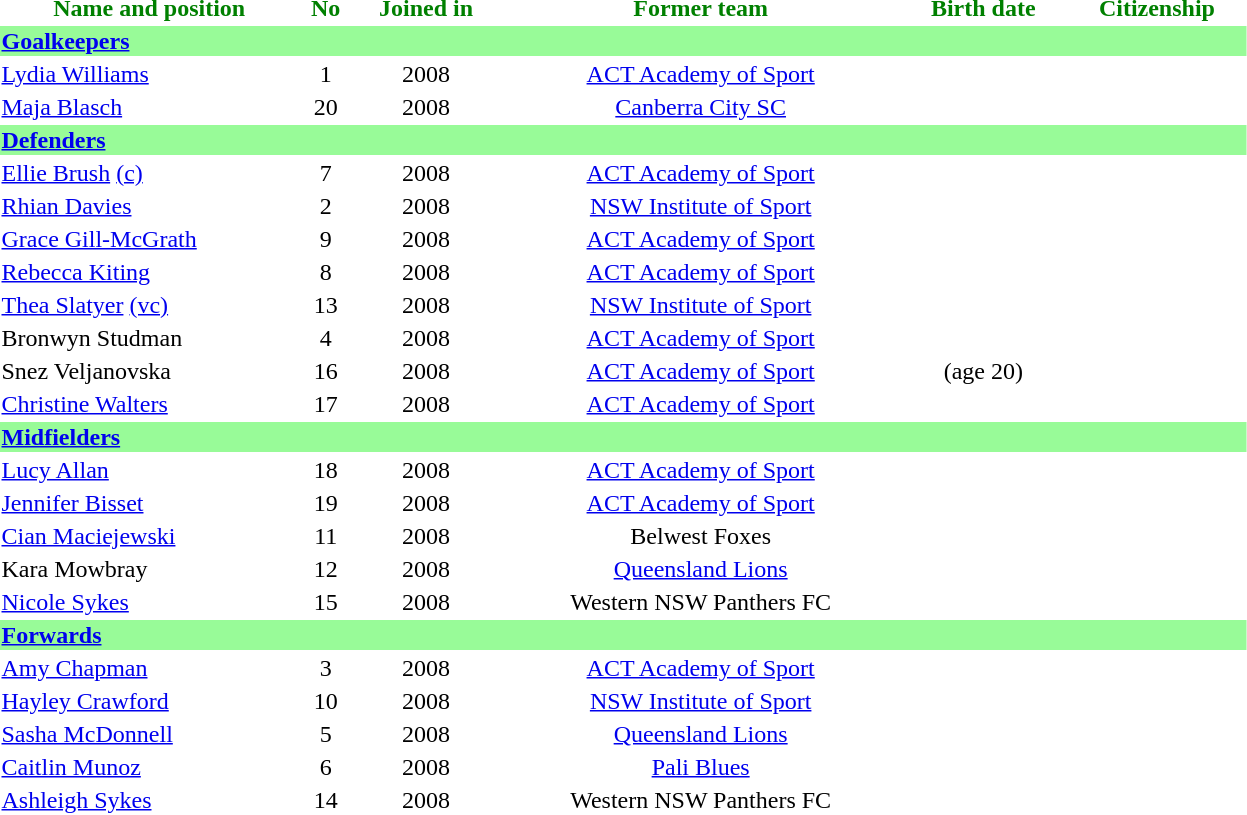<table width="835px">
<tr ---- style="color:green; background-color:light green;">
<th>Name and position</th>
<th>No</th>
<th>Joined in</th>
<th>Former team</th>
<th>Birth date</th>
<th>Citizenship</th>
</tr>
<tr ---- bgcolor="#98FB98">
<td colspan="6" align="left"><strong><a href='#'>Goalkeepers</a></strong></td>
</tr>
<tr ---- bgcolor="#FFFFFF">
<td><a href='#'>Lydia Williams</a></td>
<td align="center">1</td>
<td align="center">2008</td>
<td align="center"> <a href='#'>ACT Academy of Sport</a></td>
<td align="center"></td>
<td align="center"></td>
</tr>
<tr ---- bgcolor="#FFFFFF">
<td><a href='#'>Maja Blasch</a></td>
<td align="center">20</td>
<td align="center">2008</td>
<td align="center"> <a href='#'>Canberra City SC</a></td>
<td align="center"></td>
<td align="center"></td>
</tr>
<tr ---- bgcolor="#98FB98">
<td colspan="6" align="left"><strong><a href='#'>Defenders</a></strong></td>
</tr>
<tr ---- bgcolor="#FFFFFF">
<td><a href='#'>Ellie Brush</a> <a href='#'>(c)</a></td>
<td align="center">7</td>
<td align="center">2008</td>
<td align="center"> <a href='#'>ACT Academy of Sport</a></td>
<td align="center"></td>
<td align="center"></td>
</tr>
<tr ---- bgcolor="#FFFFFF">
<td><a href='#'>Rhian Davies</a></td>
<td align="center">2</td>
<td align="center">2008</td>
<td align="center"> <a href='#'>NSW Institute of Sport</a></td>
<td align="center"></td>
<td align="center"></td>
</tr>
<tr ---- bgcolor="#FFFFFF">
<td><a href='#'>Grace Gill-McGrath</a></td>
<td align="center">9</td>
<td align="center">2008</td>
<td align="center"> <a href='#'>ACT Academy of Sport</a></td>
<td align="center"></td>
<td align="center"></td>
</tr>
<tr ---- bgcolor="#FFFFFF">
<td><a href='#'>Rebecca Kiting</a></td>
<td align="center">8</td>
<td align="center">2008</td>
<td align="center"> <a href='#'>ACT Academy of Sport</a></td>
<td align="center"></td>
<td align="center"></td>
</tr>
<tr ---- bgcolor="#FFFFFF">
<td><a href='#'>Thea Slatyer</a> <a href='#'>(vc)</a></td>
<td align="center">13</td>
<td align="center">2008</td>
<td align="center"> <a href='#'>NSW Institute of Sport</a></td>
<td align="center"></td>
<td align="center"></td>
</tr>
<tr ---- bgcolor="#FFFFFF">
<td>Bronwyn Studman</td>
<td align="center">4</td>
<td align="center">2008</td>
<td align="center"> <a href='#'>ACT Academy of Sport</a></td>
<td align="center"></td>
<td align="center"></td>
</tr>
<tr ---- bgcolor="#FFFFFF">
<td>Snez Veljanovska</td>
<td align="center">16</td>
<td align="center">2008</td>
<td align="center"> <a href='#'>ACT Academy of Sport</a></td>
<td align="center">(age 20)</td>
<td align="center"></td>
</tr>
<tr ---- bgcolor="#FFFFFF">
<td><a href='#'>Christine Walters</a></td>
<td align="center">17</td>
<td align="center">2008</td>
<td align="center"> <a href='#'>ACT Academy of Sport</a></td>
<td align="center"></td>
<td align="center"></td>
</tr>
<tr ---- bgcolor="#98FB98">
<td colspan="6" align="left"><strong><a href='#'>Midfielders</a></strong></td>
</tr>
<tr ---- bgcolor="#FFFFFF">
<td><a href='#'>Lucy Allan</a></td>
<td align="center">18</td>
<td align="center">2008</td>
<td align="center"> <a href='#'>ACT Academy of Sport</a></td>
<td align="center"></td>
<td align="center"></td>
</tr>
<tr ---- bgcolor="#FFFFFF">
<td><a href='#'>Jennifer Bisset</a></td>
<td align="center">19</td>
<td align="center">2008</td>
<td align="center"> <a href='#'>ACT Academy of Sport</a></td>
<td align="center"></td>
<td align="center"></td>
</tr>
<tr ---- bgcolor="#FFFFFF">
<td><a href='#'>Cian Maciejewski</a></td>
<td align="center">11</td>
<td align="center">2008</td>
<td align="center"> Belwest Foxes</td>
<td align="center"></td>
<td align="center"></td>
</tr>
<tr ---- bgcolor="#FFFFFF">
<td>Kara Mowbray</td>
<td align="center">12</td>
<td align="center">2008</td>
<td align="center"> <a href='#'>Queensland Lions</a></td>
<td align="center"></td>
<td align="center"></td>
</tr>
<tr ---- bgcolor="#FFFFFF">
<td><a href='#'>Nicole Sykes</a></td>
<td align="center">15</td>
<td align="center">2008</td>
<td align="center"> Western NSW Panthers FC</td>
<td align="center"></td>
<td align="center"></td>
</tr>
<tr ---- bgcolor="#98FB98">
<td colspan="6" align="left"><strong><a href='#'>Forwards</a></strong></td>
</tr>
<tr ---- bgcolor="#FFFFFF">
<td><a href='#'>Amy Chapman</a></td>
<td align="center">3</td>
<td align="center">2008</td>
<td align="center"> <a href='#'>ACT Academy of Sport</a></td>
<td align="center"></td>
<td align="center"></td>
</tr>
<tr ---- bgcolor="#FFFFFF">
<td><a href='#'>Hayley Crawford</a></td>
<td align="center">10</td>
<td align="center">2008</td>
<td align="center"> <a href='#'>NSW Institute of Sport</a></td>
<td align="center"></td>
<td align="center"></td>
</tr>
<tr ---- bgcolor="#FFFFFF">
<td><a href='#'>Sasha McDonnell</a></td>
<td align="center">5</td>
<td align="center">2008</td>
<td align="center"> <a href='#'>Queensland Lions</a></td>
<td align="center"></td>
<td align="center"></td>
</tr>
<tr ---- bgcolor="#FFFFFF">
<td><a href='#'>Caitlin Munoz</a></td>
<td align="center">6</td>
<td align="center">2008</td>
<td align="center"> <a href='#'>Pali Blues</a></td>
<td align="center"></td>
<td align="center"></td>
</tr>
<tr ---- bgcolor="#FFFFFF">
<td><a href='#'>Ashleigh Sykes</a></td>
<td align="center">14</td>
<td align="center">2008</td>
<td align="center"> Western NSW Panthers FC</td>
<td align="center"></td>
<td align="center"></td>
</tr>
<tr ---->
</tr>
</table>
